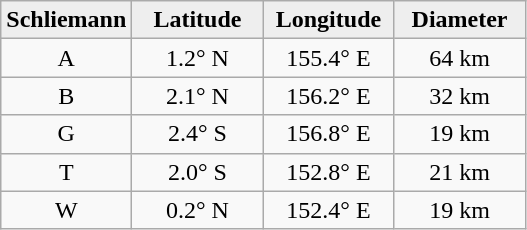<table class="wikitable">
<tr>
<th width="25%" style="background:#eeeeee;">Schliemann</th>
<th width="25%" style="background:#eeeeee;">Latitude</th>
<th width="25%" style="background:#eeeeee;">Longitude</th>
<th width="25%" style="background:#eeeeee;">Diameter</th>
</tr>
<tr>
<td align="center">A</td>
<td align="center">1.2° N</td>
<td align="center">155.4° E</td>
<td align="center">64 km</td>
</tr>
<tr>
<td align="center">B</td>
<td align="center">2.1° N</td>
<td align="center">156.2° E</td>
<td align="center">32 km</td>
</tr>
<tr>
<td align="center">G</td>
<td align="center">2.4° S</td>
<td align="center">156.8° E</td>
<td align="center">19 km</td>
</tr>
<tr>
<td align="center">T</td>
<td align="center">2.0° S</td>
<td align="center">152.8° E</td>
<td align="center">21 km</td>
</tr>
<tr>
<td align="center">W</td>
<td align="center">0.2° N</td>
<td align="center">152.4° E</td>
<td align="center">19 km</td>
</tr>
</table>
